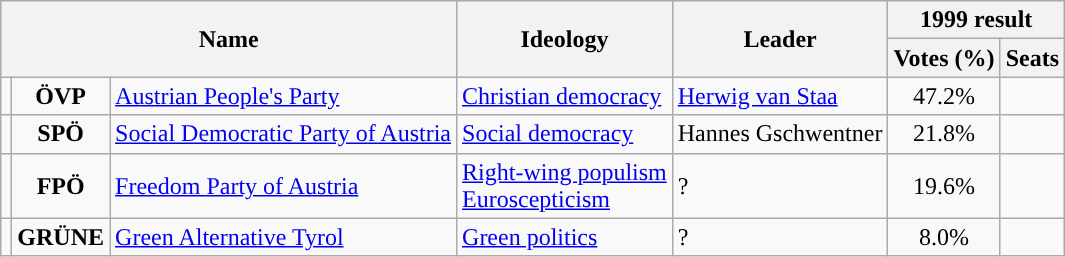<table class="wikitable">
<tr>
<th rowspan="2" colspan="3">Name</th>
<th rowspan="2">Ideology</th>
<th rowspan="2">Leader</th>
<th colspan="2">1999 result</th>
</tr>
<tr>
<th>Votes (%)</th>
<th>Seats</th>
</tr>
<tr>
<td style="background:"></td>
<td style="text-align:center;"><strong>ÖVP</strong></td>
<td><a href='#'>Austrian People's Party</a><br></td>
<td><a href='#'>Christian democracy</a></td>
<td><a href='#'>Herwig van Staa</a></td>
<td style="text-align:center;">47.2%</td>
<td></td>
</tr>
<tr>
<td style="background:"></td>
<td style="text-align:center;"><strong>SPÖ</strong></td>
<td><a href='#'>Social Democratic Party of Austria</a><br></td>
<td><a href='#'>Social democracy</a></td>
<td>Hannes Gschwentner</td>
<td style="text-align:center;">21.8%</td>
<td></td>
</tr>
<tr>
<td style="background:"></td>
<td style="text-align:center;"><strong>FPÖ</strong></td>
<td><a href='#'>Freedom Party of Austria</a><br></td>
<td><a href='#'>Right-wing populism</a><br><a href='#'>Euroscepticism</a></td>
<td>?</td>
<td style="text-align:center;">19.6%</td>
<td></td>
</tr>
<tr>
<td style="background:"></td>
<td style="text-align:center;"><strong>GRÜNE</strong></td>
<td><a href='#'>Green Alternative Tyrol</a><br></td>
<td><a href='#'>Green politics</a></td>
<td>?</td>
<td style="text-align:center;">8.0%</td>
<td></td>
</tr>
</table>
